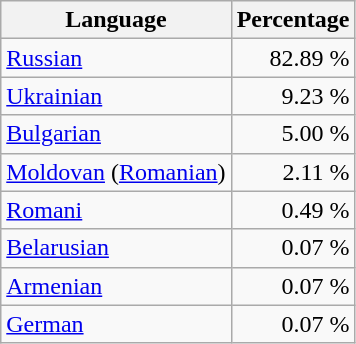<table class="wikitable">
<tr>
<th>Language</th>
<th>Percentage</th>
</tr>
<tr>
<td><a href='#'>Russian</a></td>
<td align="right">82.89 %</td>
</tr>
<tr>
<td><a href='#'>Ukrainian</a></td>
<td align="right">9.23 %</td>
</tr>
<tr>
<td><a href='#'>Bulgarian</a></td>
<td align="right">5.00 %</td>
</tr>
<tr>
<td><a href='#'>Moldovan</a> (<a href='#'>Romanian</a>)</td>
<td align="right">2.11 %</td>
</tr>
<tr>
<td><a href='#'>Romani</a></td>
<td align="right">0.49 %</td>
</tr>
<tr>
<td><a href='#'>Belarusian</a></td>
<td align="right">0.07 %</td>
</tr>
<tr>
<td><a href='#'>Armenian</a></td>
<td align="right">0.07 %</td>
</tr>
<tr>
<td><a href='#'>German</a></td>
<td align="right">0.07 %</td>
</tr>
</table>
